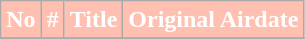<table class="wikitable plainrowheaders">
<tr style="color:white">
<th style="background: #ffC0B2; color:#Green; text-align: center;">No</th>
<th style="background: #ffC0B2; color:#Green; text-align: center;">#</th>
<th style="background: #ffC0B2; color:#Green; text-align: center;">Title</th>
<th style="background: #ffC0B2; color:#Green; text-align: center;">Original Airdate</th>
</tr>
<tr>
</tr>
</table>
